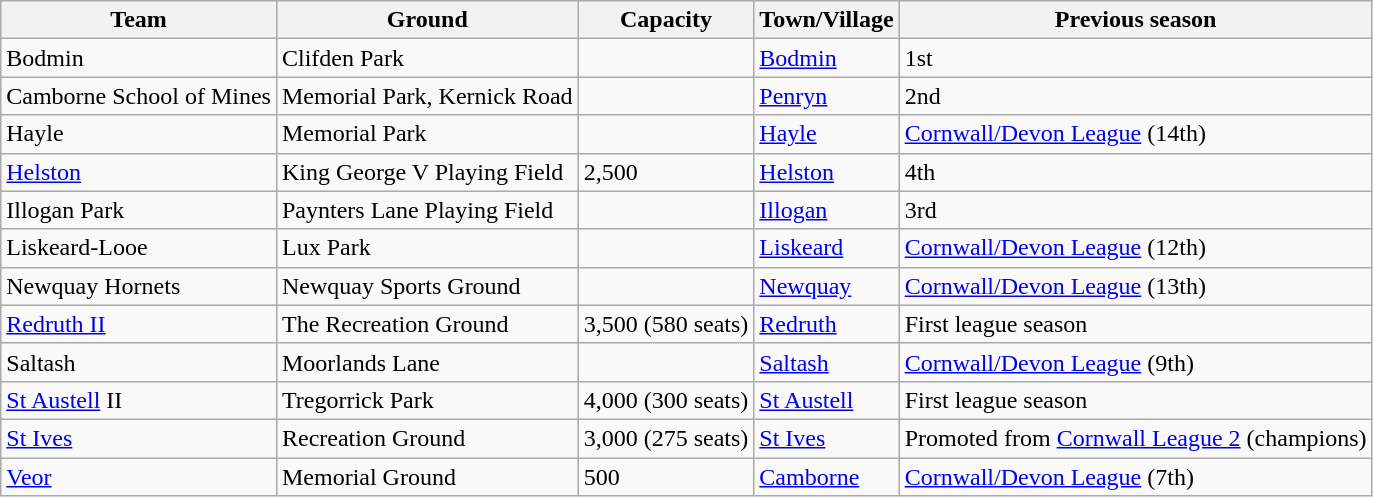<table class="wikitable sortable">
<tr>
<th>Team</th>
<th>Ground</th>
<th>Capacity</th>
<th>Town/Village</th>
<th>Previous season</th>
</tr>
<tr>
<td>Bodmin</td>
<td>Clifden Park</td>
<td></td>
<td><a href='#'>Bodmin</a></td>
<td>1st</td>
</tr>
<tr>
<td>Camborne School of Mines</td>
<td>Memorial Park, Kernick Road</td>
<td></td>
<td><a href='#'>Penryn</a></td>
<td>2nd</td>
</tr>
<tr>
<td>Hayle</td>
<td>Memorial Park</td>
<td></td>
<td><a href='#'>Hayle</a></td>
<td><a href='#'>Cornwall/Devon League</a> (14th)</td>
</tr>
<tr>
<td><a href='#'>Helston</a></td>
<td>King George V Playing Field</td>
<td>2,500</td>
<td><a href='#'>Helston</a></td>
<td>4th</td>
</tr>
<tr>
<td>Illogan Park</td>
<td>Paynters Lane Playing Field</td>
<td></td>
<td><a href='#'>Illogan</a></td>
<td>3rd</td>
</tr>
<tr>
<td>Liskeard-Looe</td>
<td>Lux Park</td>
<td></td>
<td><a href='#'>Liskeard</a></td>
<td><a href='#'>Cornwall/Devon League</a> (12th)</td>
</tr>
<tr>
<td>Newquay Hornets</td>
<td>Newquay Sports Ground</td>
<td></td>
<td><a href='#'>Newquay</a></td>
<td><a href='#'>Cornwall/Devon League</a> (13th)</td>
</tr>
<tr>
<td><a href='#'>Redruth II</a></td>
<td>The Recreation Ground</td>
<td>3,500 (580 seats)</td>
<td><a href='#'>Redruth</a></td>
<td>First league season</td>
</tr>
<tr>
<td>Saltash</td>
<td>Moorlands Lane</td>
<td></td>
<td><a href='#'>Saltash</a></td>
<td><a href='#'>Cornwall/Devon League</a> (9th)</td>
</tr>
<tr>
<td><a href='#'>St Austell</a> II</td>
<td>Tregorrick Park</td>
<td>4,000 (300 seats)</td>
<td><a href='#'>St Austell</a></td>
<td>First league season</td>
</tr>
<tr>
<td><a href='#'>St Ives</a></td>
<td>Recreation Ground</td>
<td>3,000 (275 seats)</td>
<td><a href='#'>St Ives</a></td>
<td>Promoted from <a href='#'>Cornwall League 2</a> (champions)</td>
</tr>
<tr>
<td><a href='#'>Veor</a></td>
<td>Memorial Ground</td>
<td>500</td>
<td><a href='#'>Camborne</a></td>
<td><a href='#'>Cornwall/Devon League</a> (7th)</td>
</tr>
</table>
